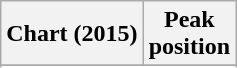<table class="wikitable sortable plainrowheaders" style="text-align:center">
<tr>
<th scope="col">Chart (2015)</th>
<th scope="col">Peak<br> position</th>
</tr>
<tr>
</tr>
<tr>
</tr>
<tr>
</tr>
<tr>
</tr>
<tr>
</tr>
<tr>
</tr>
<tr>
</tr>
<tr>
</tr>
<tr>
</tr>
<tr>
</tr>
<tr>
</tr>
<tr>
</tr>
<tr>
</tr>
<tr>
</tr>
<tr>
</tr>
<tr>
</tr>
<tr>
</tr>
<tr>
</tr>
<tr>
</tr>
<tr>
</tr>
<tr>
</tr>
<tr>
</tr>
<tr>
</tr>
<tr>
</tr>
<tr>
</tr>
</table>
